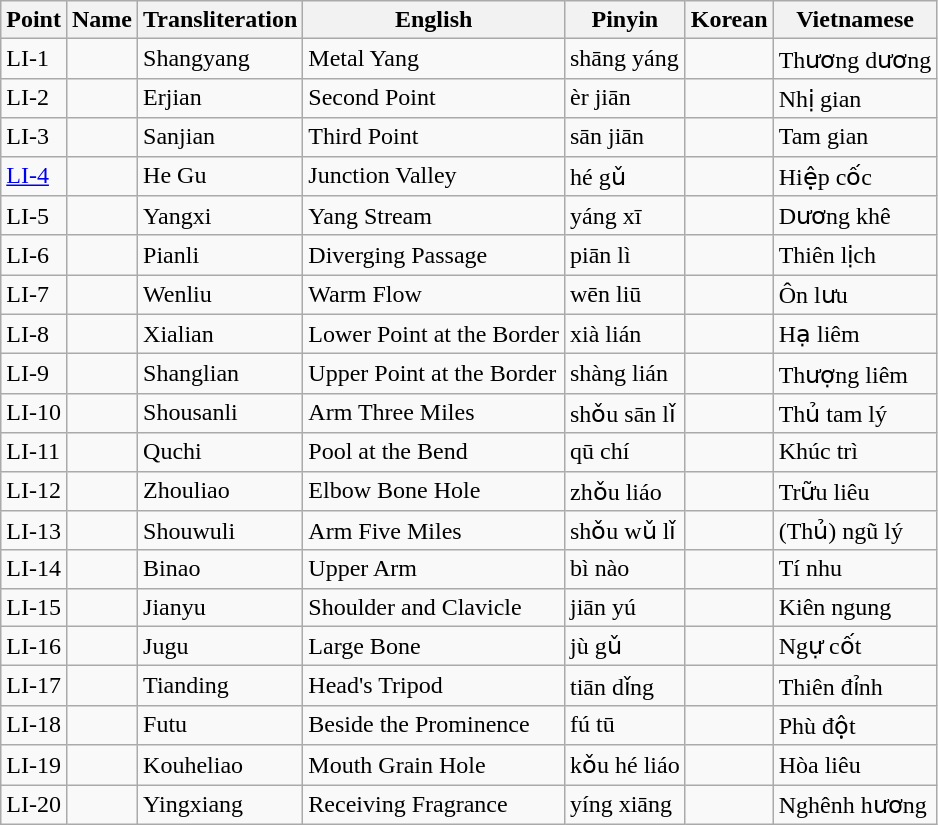<table class="wikitable">
<tr>
<th>Point</th>
<th>Name</th>
<th>Transliteration</th>
<th>English</th>
<th>Pinyin</th>
<th>Korean </th>
<th>Vietnamese</th>
</tr>
<tr>
<td>LI-1</td>
<td></td>
<td>Shangyang</td>
<td>Metal Yang</td>
<td>shāng yáng</td>
<td></td>
<td>Thương dương</td>
</tr>
<tr>
<td>LI-2</td>
<td></td>
<td>Erjian</td>
<td>Second Point</td>
<td>èr jiān</td>
<td></td>
<td>Nhị gian</td>
</tr>
<tr>
<td>LI-3</td>
<td></td>
<td>Sanjian</td>
<td>Third Point</td>
<td>sān jiān</td>
<td></td>
<td>Tam gian</td>
</tr>
<tr>
<td><a href='#'>LI-4</a></td>
<td></td>
<td>He Gu</td>
<td>Junction Valley</td>
<td>hé gǔ</td>
<td></td>
<td>Hiệp cốc</td>
</tr>
<tr>
<td>LI-5</td>
<td></td>
<td>Yangxi</td>
<td>Yang Stream</td>
<td>yáng xī</td>
<td></td>
<td>Dương khê</td>
</tr>
<tr>
<td>LI-6</td>
<td></td>
<td>Pianli</td>
<td>Diverging Passage</td>
<td>piān lì</td>
<td></td>
<td>Thiên lịch</td>
</tr>
<tr>
<td>LI-7</td>
<td></td>
<td>Wenliu</td>
<td>Warm Flow</td>
<td>wēn liū</td>
<td></td>
<td>Ôn lưu</td>
</tr>
<tr>
<td>LI-8</td>
<td></td>
<td>Xialian</td>
<td>Lower Point at the Border</td>
<td>xià lián</td>
<td></td>
<td>Hạ liêm</td>
</tr>
<tr>
<td>LI-9</td>
<td></td>
<td>Shanglian</td>
<td>Upper Point at the Border</td>
<td>shàng lián</td>
<td></td>
<td>Thượng liêm</td>
</tr>
<tr>
<td>LI-10</td>
<td></td>
<td>Shousanli</td>
<td>Arm Three Miles</td>
<td>shǒu sān lǐ</td>
<td></td>
<td>Thủ tam lý</td>
</tr>
<tr>
<td>LI-11</td>
<td></td>
<td>Quchi</td>
<td>Pool at the Bend</td>
<td>qū chí</td>
<td></td>
<td>Khúc trì</td>
</tr>
<tr>
<td>LI-12</td>
<td></td>
<td>Zhouliao</td>
<td>Elbow Bone Hole</td>
<td>zhǒu liáo</td>
<td></td>
<td>Trữu liêu</td>
</tr>
<tr>
<td>LI-13</td>
<td></td>
<td>Shouwuli</td>
<td>Arm Five Miles</td>
<td>shǒu wǔ lǐ</td>
<td></td>
<td>(Thủ) ngũ lý</td>
</tr>
<tr>
<td>LI-14</td>
<td></td>
<td>Binao</td>
<td>Upper Arm</td>
<td>bì nào</td>
<td></td>
<td>Tí nhu</td>
</tr>
<tr>
<td>LI-15</td>
<td></td>
<td>Jianyu</td>
<td>Shoulder and Clavicle</td>
<td>jiān yú</td>
<td></td>
<td>Kiên ngung</td>
</tr>
<tr>
<td>LI-16</td>
<td></td>
<td>Jugu</td>
<td>Large Bone</td>
<td>jù gǔ</td>
<td></td>
<td>Ngự cốt</td>
</tr>
<tr>
<td>LI-17</td>
<td></td>
<td>Tianding</td>
<td>Head's Tripod</td>
<td>tiān dǐng</td>
<td></td>
<td>Thiên đỉnh</td>
</tr>
<tr>
<td>LI-18</td>
<td></td>
<td>Futu</td>
<td>Beside the Prominence</td>
<td>fú tū</td>
<td></td>
<td>Phù đột</td>
</tr>
<tr>
<td>LI-19</td>
<td></td>
<td>Kouheliao</td>
<td>Mouth Grain Hole</td>
<td>kǒu hé liáo</td>
<td></td>
<td>Hòa liêu</td>
</tr>
<tr>
<td>LI-20</td>
<td></td>
<td>Yingxiang</td>
<td>Receiving Fragrance</td>
<td>yíng xiāng</td>
<td></td>
<td>Nghênh hương</td>
</tr>
</table>
